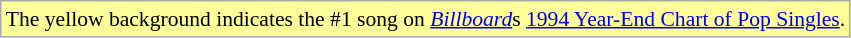<table class="wikitable" style="font-size:90%;">
<tr>
<td style="background-color:#FFFF99">The yellow background indicates the #1 song on <a href='#'><em>Billboard</em></a>s <a href='#'>1994 Year-End Chart of Pop Singles</a>.</td>
</tr>
</table>
